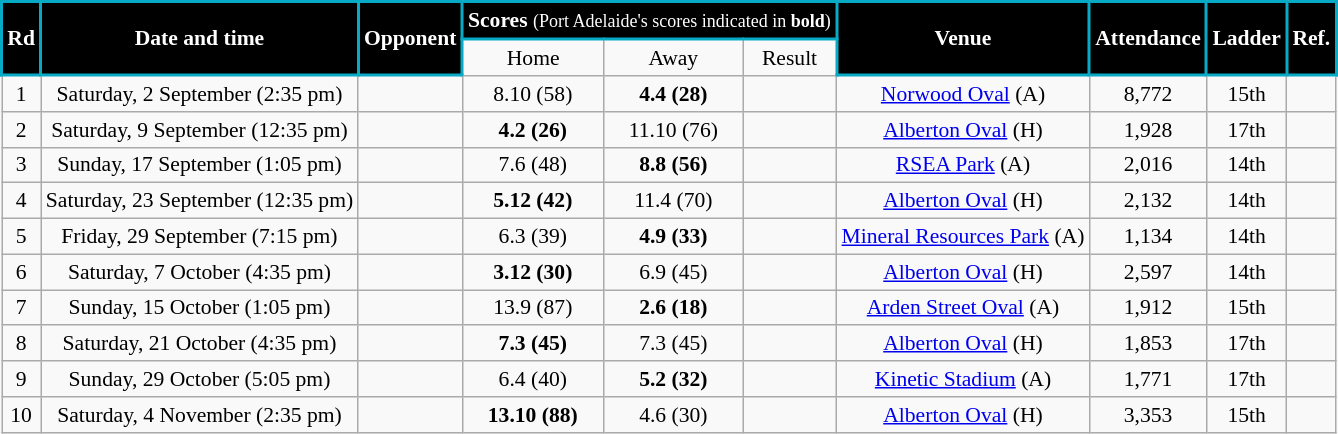<table class="wikitable" style="font-size:90%; text-align:center;">
<tr>
<td style="background:black; color:white; border: solid #06AAC5 2px" rowspan=2><strong>Rd</strong></td>
<td style="background:black; color:white; border: solid #06AAC5 2px" rowspan=2><strong>Date and time</strong></td>
<td style="background:black; color:white; border: solid #06AAC5 2px" rowspan=2><strong>Opponent</strong></td>
<td style="background:black; color:white; border: solid #06AAC5 2px" colspan=3><strong>Scores</strong> <small>(Port Adelaide's scores indicated in <strong>bold</strong>)</small></td>
<td style="background:black; color:white; border: solid #06AAC5 2px" rowspan=2><strong>Venue</strong></td>
<td style="background:black; color:white; border: solid #06AAC5 2px" rowspan=2><strong>Attendance</strong></td>
<td style="background:black; color:white; border: solid #06AAC5 2px" rowspan=2><strong>Ladder</strong></td>
<td style="background:black; color:white; border: solid #06AAC5 2px" rowspan=2><strong>Ref.</strong></td>
</tr>
<tr>
<td>Home</td>
<td>Away</td>
<td>Result</td>
</tr>
<tr>
<td>1</td>
<td>Saturday, 2 September (2:35 pm)</td>
<td></td>
<td>8.10 (58)</td>
<td><strong>4.4 (28)</strong></td>
<td></td>
<td><a href='#'>Norwood Oval</a> (A)</td>
<td>8,772</td>
<td>15th</td>
<td></td>
</tr>
<tr>
<td>2</td>
<td>Saturday, 9 September (12:35 pm)</td>
<td></td>
<td><strong>4.2 (26)</strong></td>
<td>11.10 (76)</td>
<td></td>
<td><a href='#'>Alberton Oval</a> (H)</td>
<td>1,928</td>
<td>17th</td>
<td></td>
</tr>
<tr>
<td>3</td>
<td>Sunday, 17 September (1:05 pm)</td>
<td></td>
<td>7.6 (48)</td>
<td><strong>8.8 (56)</strong></td>
<td></td>
<td><a href='#'>RSEA Park</a> (A)</td>
<td>2,016</td>
<td>14th</td>
<td></td>
</tr>
<tr>
<td>4</td>
<td>Saturday, 23 September (12:35 pm)</td>
<td></td>
<td><strong>5.12 (42)</strong></td>
<td>11.4 (70)</td>
<td></td>
<td><a href='#'>Alberton Oval</a> (H)</td>
<td>2,132</td>
<td>14th</td>
<td></td>
</tr>
<tr>
<td>5</td>
<td>Friday, 29 September (7:15 pm)</td>
<td></td>
<td>6.3 (39)</td>
<td><strong>4.9 (33)</strong></td>
<td></td>
<td><a href='#'>Mineral Resources Park</a> (A)</td>
<td>1,134</td>
<td>14th</td>
<td></td>
</tr>
<tr>
<td>6</td>
<td>Saturday, 7 October (4:35 pm)</td>
<td></td>
<td><strong>3.12 (30)</strong></td>
<td>6.9 (45)</td>
<td></td>
<td><a href='#'>Alberton Oval</a> (H)</td>
<td>2,597</td>
<td>14th</td>
<td></td>
</tr>
<tr>
<td>7</td>
<td>Sunday, 15 October (1:05 pm)</td>
<td></td>
<td>13.9 (87)</td>
<td><strong>2.6 (18)</strong></td>
<td></td>
<td><a href='#'>Arden Street Oval</a> (A)</td>
<td>1,912</td>
<td>15th</td>
<td></td>
</tr>
<tr>
<td>8</td>
<td>Saturday, 21 October (4:35 pm)</td>
<td></td>
<td><strong>7.3 (45)</strong></td>
<td>7.3 (45)</td>
<td></td>
<td><a href='#'>Alberton Oval</a> (H)</td>
<td>1,853</td>
<td>17th</td>
<td></td>
</tr>
<tr>
<td>9</td>
<td>Sunday, 29 October (5:05 pm)</td>
<td></td>
<td>6.4 (40)</td>
<td><strong>5.2 (32)</strong></td>
<td></td>
<td><a href='#'>Kinetic Stadium</a> (A)</td>
<td>1,771</td>
<td>17th</td>
<td></td>
</tr>
<tr>
<td>10</td>
<td>Saturday, 4 November (2:35 pm)</td>
<td></td>
<td><strong>13.10 (88)</strong></td>
<td>4.6 (30)</td>
<td></td>
<td><a href='#'>Alberton Oval</a> (H)</td>
<td>3,353</td>
<td>15th</td>
<td></td>
</tr>
</table>
